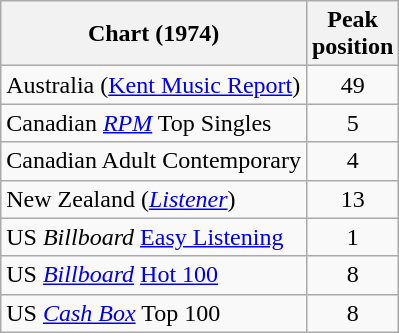<table class="wikitable sortable">
<tr>
<th>Chart (1974)</th>
<th>Peak<br>position</th>
</tr>
<tr>
<td align="left">Australia (<a href='#'>Kent Music Report</a>)</td>
<td style="text-align:center;">49</td>
</tr>
<tr>
<td align="left">Canadian <a href='#'><em>RPM</em></a> Top Singles</td>
<td style="text-align:center;">5</td>
</tr>
<tr>
<td align="left">Canadian Adult Contemporary</td>
<td style="text-align:center;">4</td>
</tr>
<tr>
<td>New Zealand (<em><a href='#'>Listener</a></em>)</td>
<td style="text-align:center;">13</td>
</tr>
<tr>
<td align="left">US <em>Billboard</em> <a href='#'>Easy Listening</a></td>
<td style="text-align:center;">1</td>
</tr>
<tr>
<td align="left">US <em><a href='#'>Billboard</a></em> <a href='#'>Hot 100</a></td>
<td style="text-align:center;">8</td>
</tr>
<tr>
<td align="left">US <em><a href='#'>Cash Box</a></em> Top 100</td>
<td style="text-align:center;">8</td>
</tr>
</table>
